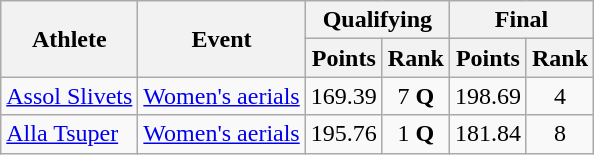<table class="wikitable">
<tr>
<th rowspan="2">Athlete</th>
<th rowspan="2">Event</th>
<th colspan="2">Qualifying</th>
<th colspan="2">Final</th>
</tr>
<tr>
<th>Points</th>
<th>Rank</th>
<th>Points</th>
<th>Rank</th>
</tr>
<tr>
<td><a href='#'>Assol Slivets</a></td>
<td><a href='#'>Women's aerials</a></td>
<td align="center">169.39</td>
<td align="center">7 <strong>Q</strong></td>
<td align="center">198.69</td>
<td align="center">4</td>
</tr>
<tr>
<td><a href='#'>Alla Tsuper</a></td>
<td><a href='#'>Women's aerials</a></td>
<td align="center">195.76</td>
<td align="center">1 <strong>Q</strong></td>
<td align="center">181.84</td>
<td align="center">8</td>
</tr>
</table>
